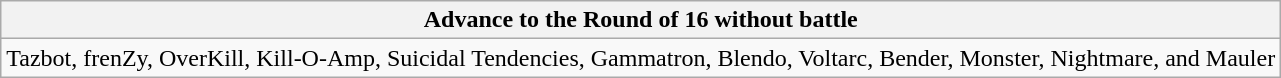<table class="wikitable">
<tr>
<th>Advance to the Round of 16 without battle</th>
</tr>
<tr>
<td>Tazbot, frenZy, OverKill, Kill-O-Amp, Suicidal Tendencies, Gammatron, Blendo, Voltarc, Bender, Monster, Nightmare, and Mauler</td>
</tr>
</table>
